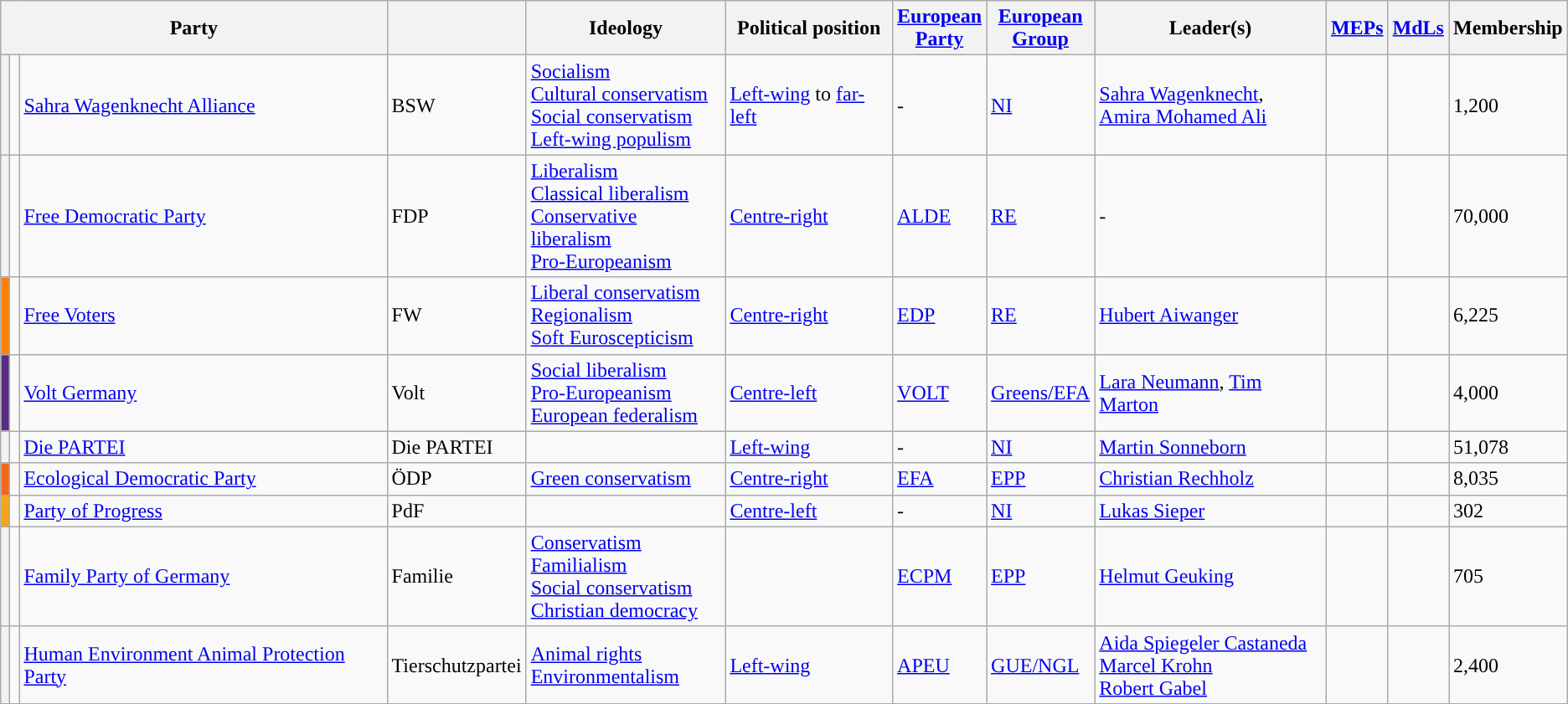<table class="wikitable sortable sort-under-center">
<tr>
<th colspan="3">Party</th>
<th></th>
<th>Ideology</th>
<th>Political position</th>
<th><a href='#'>European<br>Party</a></th>
<th><a href='#'>European<br>Group</a></th>
<th>Leader(s)</th>
<th><a href='#'>MEPs</a></th>
<th><a href='#'>MdLs</a></th>
<th>Membership</th>
</tr>
<tr>
<th style="background-color: "></th>
<td></td>
<td><a href='#'>Sahra Wagenknecht Alliance</a><br></td>
<td>BSW</td>
<td><a href='#'>Socialism</a><br><a href='#'>Cultural conservatism</a><br><a href='#'>Social conservatism</a><br><a href='#'>Left-wing populism</a></td>
<td><a href='#'>Left-wing</a> to <a href='#'>far-left</a></td>
<td>-</td>
<td><a href='#'>NI</a></td>
<td><a href='#'>Sahra Wagenknecht</a>,<br><a href='#'>Amira Mohamed Ali</a></td>
<td></td>
<td></td>
<td>1,200</td>
</tr>
<tr>
<th style="background-color: "></th>
<td></td>
<td><a href='#'>Free Democratic Party</a><br></td>
<td>FDP</td>
<td><a href='#'>Liberalism</a><br><a href='#'>Classical liberalism</a><br><a href='#'>Conservative liberalism</a><br><a href='#'>Pro-Europeanism</a></td>
<td><a href='#'>Centre-right</a></td>
<td><a href='#'>ALDE</a></td>
<td><a href='#'>RE</a></td>
<td>-</td>
<td></td>
<td></td>
<td>70,000</td>
</tr>
<tr>
<th style="background-color: #FF8000"></th>
<td></td>
<td><a href='#'>Free Voters</a><br></td>
<td>FW</td>
<td><a href='#'>Liberal conservatism</a><br><a href='#'>Regionalism</a><br><a href='#'>Soft Euroscepticism</a></td>
<td><a href='#'>Centre-right</a></td>
<td><a href='#'>EDP</a></td>
<td><a href='#'>RE</a></td>
<td><a href='#'>Hubert Aiwanger</a></td>
<td></td>
<td></td>
<td>6,225</td>
</tr>
<tr>
<th style="background:#582C83;"></th>
<td></td>
<td><a href='#'>Volt Germany</a><br></td>
<td>Volt</td>
<td><a href='#'>Social liberalism</a><br><a href='#'>Pro-Europeanism</a><br><a href='#'>European federalism</a></td>
<td><a href='#'>Centre-left</a></td>
<td><a href='#'>VOLT</a></td>
<td><a href='#'>Greens/EFA</a></td>
<td><a href='#'>Lara Neumann</a>, <a href='#'>Tim Marton</a></td>
<td></td>
<td></td>
<td>4,000</td>
</tr>
<tr>
<th style="background-color: "></th>
<td></td>
<td><a href='#'>Die PARTEI</a><br></td>
<td>Die PARTEI</td>
<td></td>
<td><a href='#'>Left-wing</a></td>
<td>-</td>
<td><a href='#'>NI</a></td>
<td><a href='#'>Martin Sonneborn</a></td>
<td></td>
<td></td>
<td>51,078</td>
</tr>
<tr>
<th style="background-color: #F36717"></th>
<td></td>
<td><a href='#'>Ecological Democratic Party</a><br></td>
<td>ÖDP</td>
<td><a href='#'>Green conservatism</a></td>
<td><a href='#'>Centre-right</a></td>
<td><a href='#'>EFA</a></td>
<td><a href='#'>EPP</a></td>
<td><a href='#'>Christian Rechholz</a></td>
<td></td>
<td></td>
<td>8,035</td>
</tr>
<tr>
<th style="background:#F5A419;"></th>
<td></td>
<td><a href='#'>Party of Progress</a><br></td>
<td>PdF</td>
<td></td>
<td><a href='#'>Centre-left</a></td>
<td>-</td>
<td><a href='#'>NI</a></td>
<td><a href='#'>Lukas Sieper</a></td>
<td></td>
<td></td>
<td>302</td>
</tr>
<tr>
<th style="background:"></th>
<td></td>
<td><a href='#'>Family Party of Germany</a><br></td>
<td>Familie</td>
<td><a href='#'>Conservatism</a><br><a href='#'>Familialism</a><br><a href='#'>Social conservatism</a><br><a href='#'>Christian democracy</a></td>
<td></td>
<td><a href='#'>ECPM</a></td>
<td><a href='#'>EPP</a></td>
<td><a href='#'>Helmut Geuking</a></td>
<td></td>
<td></td>
<td>705</td>
</tr>
<tr>
<th style="background:"></th>
<td></td>
<td><a href='#'>Human Environment Animal Protection Party</a><br></td>
<td>Tierschutzpartei</td>
<td><a href='#'>Animal rights</a><br><a href='#'>Environmentalism</a></td>
<td><a href='#'>Left-wing</a></td>
<td><a href='#'>APEU</a></td>
<td><a href='#'>GUE/NGL</a></td>
<td><a href='#'>Aida Spiegeler Castaneda</a><br><a href='#'>Marcel Krohn</a><br><a href='#'>Robert Gabel</a></td>
<td></td>
<td></td>
<td>2,400</td>
</tr>
<tr>
</tr>
</table>
